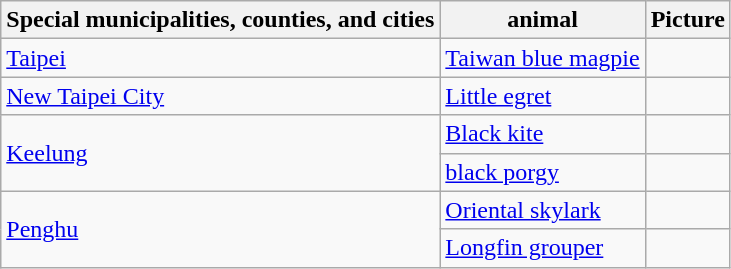<table class="wikitable sortable">
<tr>
<th>Special municipalities, counties, and cities</th>
<th>animal</th>
<th>Picture</th>
</tr>
<tr>
<td> <a href='#'>Taipei</a></td>
<td><a href='#'>Taiwan blue magpie</a></td>
<td></td>
</tr>
<tr>
<td> <a href='#'>New Taipei City</a></td>
<td><a href='#'>Little egret</a></td>
<td></td>
</tr>
<tr>
<td rowspan="2"> <a href='#'>Keelung</a></td>
<td><a href='#'>Black kite</a></td>
<td></td>
</tr>
<tr>
<td><a href='#'>black porgy</a></td>
<td></td>
</tr>
<tr>
<td rowspan="2"> <a href='#'>Penghu</a></td>
<td><a href='#'>Oriental skylark</a></td>
<td></td>
</tr>
<tr>
<td><a href='#'>Longfin grouper</a></td>
<td></td>
</tr>
</table>
